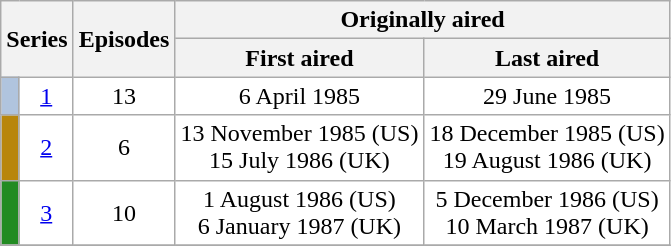<table class="wikitable" style="text-align:center; background:#fff;">
<tr>
<th colspan="2" rowspan="2">Series</th>
<th rowspan="2">Episodes</th>
<th colspan="2">Originally aired</th>
</tr>
<tr>
<th>First aired</th>
<th>Last aired</th>
</tr>
<tr>
<td style="width:5px; background:#b0c4de;"></td>
<td><a href='#'>1</a></td>
<td>13</td>
<td>6 April 1985</td>
<td>29 June 1985</td>
</tr>
<tr>
<td style="width:5px; background:#b8860b;"></td>
<td><a href='#'>2</a></td>
<td>6</td>
<td>13 November 1985 (US)<br>15 July 1986 (UK)</td>
<td>18 December 1985 (US)<br>19 August 1986 (UK)</td>
</tr>
<tr>
<td style="width:5px; background:#228b22;"></td>
<td><a href='#'>3</a></td>
<td>10</td>
<td>1 August 1986 (US)<br>6 January 1987 (UK)</td>
<td>5 December 1986 (US)<br>10 March 1987 (UK)</td>
</tr>
<tr>
</tr>
</table>
